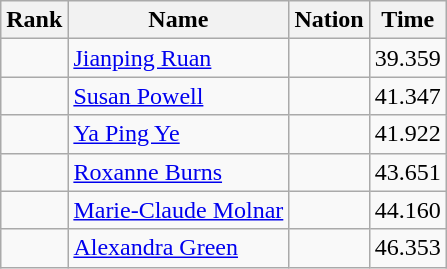<table class="wikitable sortable" style="text-align:center">
<tr>
<th>Rank</th>
<th>Name</th>
<th>Nation</th>
<th>Time</th>
</tr>
<tr>
<td></td>
<td align=left><a href='#'>Jianping Ruan</a></td>
<td align=left></td>
<td>39.359</td>
</tr>
<tr>
<td></td>
<td align=left><a href='#'>Susan Powell</a></td>
<td align=left></td>
<td>41.347</td>
</tr>
<tr>
<td></td>
<td align=left><a href='#'>Ya Ping Ye</a></td>
<td align=left></td>
<td>41.922</td>
</tr>
<tr>
<td></td>
<td align=left><a href='#'>Roxanne Burns</a></td>
<td align=left></td>
<td>43.651</td>
</tr>
<tr>
<td></td>
<td align=left><a href='#'>Marie-Claude Molnar</a></td>
<td align=left></td>
<td>44.160</td>
</tr>
<tr>
<td></td>
<td align=left><a href='#'>Alexandra Green</a></td>
<td align=left></td>
<td>46.353</td>
</tr>
</table>
